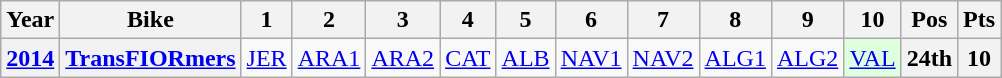<table class="wikitable" style="text-align:center;">
<tr>
<th>Year</th>
<th>Bike</th>
<th>1</th>
<th>2</th>
<th>3</th>
<th>4</th>
<th>5</th>
<th>6</th>
<th>7</th>
<th>8</th>
<th>9</th>
<th>10</th>
<th>Pos</th>
<th>Pts</th>
</tr>
<tr>
<th><a href='#'>2014</a></th>
<th><a href='#'>TransFIORmers</a></th>
<td><a href='#'>JER</a></td>
<td><a href='#'>ARA1</a></td>
<td><a href='#'>ARA2</a></td>
<td><a href='#'>CAT</a></td>
<td><a href='#'>ALB</a></td>
<td><a href='#'>NAV1</a></td>
<td><a href='#'>NAV2</a></td>
<td><a href='#'>ALG1</a></td>
<td><a href='#'>ALG2</a></td>
<td style="background:#DFFFDF;"><a href='#'>VAL</a><br></td>
<th>24th</th>
<th>10</th>
</tr>
</table>
